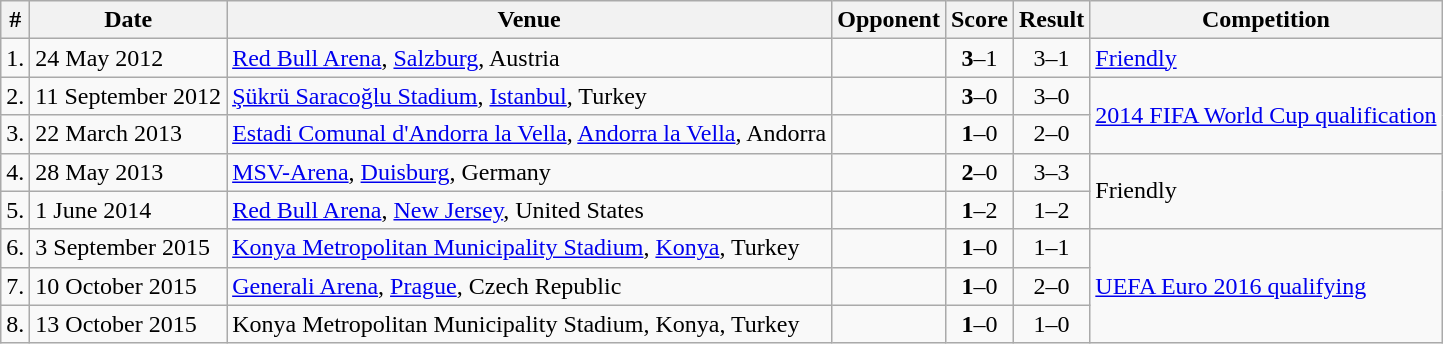<table class="wikitable">
<tr>
<th>#</th>
<th>Date</th>
<th>Venue</th>
<th>Opponent</th>
<th>Score</th>
<th>Result</th>
<th>Competition</th>
</tr>
<tr>
<td>1.</td>
<td>24 May 2012</td>
<td><a href='#'>Red Bull Arena</a>, <a href='#'>Salzburg</a>, Austria</td>
<td></td>
<td align=center><strong>3</strong>–1</td>
<td align=center>3–1</td>
<td><a href='#'>Friendly</a></td>
</tr>
<tr>
<td>2.</td>
<td>11 September 2012</td>
<td><a href='#'>Şükrü Saracoğlu Stadium</a>, <a href='#'>Istanbul</a>, Turkey</td>
<td></td>
<td align=center><strong>3</strong>–0</td>
<td align=center>3–0</td>
<td rowspan=2><a href='#'>2014 FIFA World Cup qualification</a></td>
</tr>
<tr>
<td>3.</td>
<td>22 March 2013</td>
<td><a href='#'>Estadi Comunal d'Andorra la Vella</a>, <a href='#'>Andorra la Vella</a>, Andorra</td>
<td></td>
<td align=center><strong>1</strong>–0</td>
<td align=center>2–0</td>
</tr>
<tr>
<td>4.</td>
<td>28 May 2013</td>
<td><a href='#'>MSV-Arena</a>, <a href='#'>Duisburg</a>, Germany</td>
<td></td>
<td align=center><strong>2</strong>–0</td>
<td align=center>3–3</td>
<td rowspan=2>Friendly</td>
</tr>
<tr>
<td>5.</td>
<td>1 June 2014</td>
<td><a href='#'>Red Bull Arena</a>, <a href='#'>New Jersey</a>, United States</td>
<td></td>
<td align=center><strong>1</strong>–2</td>
<td align=center>1–2</td>
</tr>
<tr>
<td>6.</td>
<td>3 September 2015</td>
<td><a href='#'>Konya Metropolitan Municipality Stadium</a>, <a href='#'>Konya</a>, Turkey</td>
<td></td>
<td align=center><strong>1</strong>–0</td>
<td align=center>1–1</td>
<td rowspan=3><a href='#'>UEFA Euro 2016 qualifying</a></td>
</tr>
<tr>
<td>7.</td>
<td>10 October 2015</td>
<td><a href='#'>Generali Arena</a>, <a href='#'>Prague</a>, Czech Republic</td>
<td></td>
<td align=center><strong>1</strong>–0</td>
<td align=center>2–0</td>
</tr>
<tr>
<td>8.</td>
<td>13 October 2015</td>
<td>Konya Metropolitan Municipality Stadium, Konya, Turkey</td>
<td></td>
<td align=center><strong>1</strong>–0</td>
<td align=center>1–0</td>
</tr>
</table>
